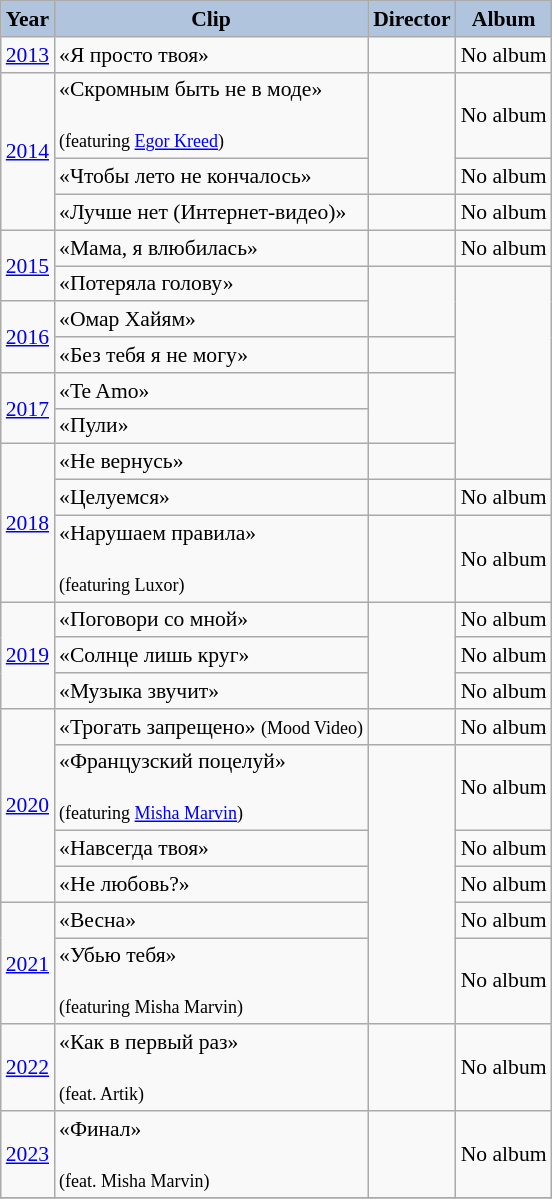<table class="wikitable" style="font-size: 90%;">
<tr>
<th style="background:#B0C4DE;">Year</th>
<th style="background:#B0C4DE;">Clip</th>
<th style="background:#B0C4DE;">Director</th>
<th style="background:#B0C4DE;">Album</th>
</tr>
<tr>
<td><a href='#'>2013</a></td>
<td>«Я просто твоя»</td>
<td></td>
<td>No album</td>
</tr>
<tr>
<td rowspan="3"><a href='#'>2014</a></td>
<td>«Скромным быть не в моде»<br><br><small>(featuring <a href='#'>Egor Kreed</a>)</small></td>
<td rowspan="2"></td>
<td>No album</td>
</tr>
<tr>
<td>«Чтобы лето не кончалось»</td>
<td>No album</td>
</tr>
<tr>
<td>«Лучше нет (Интернет-видео)»</td>
<td></td>
<td>No album</td>
</tr>
<tr>
<td rowspan="2"><a href='#'>2015</a></td>
<td>«Мама, я влюбилась»</td>
<td></td>
<td>No album</td>
</tr>
<tr>
<td>«Потеряла голову»</td>
<td rowspan="2"></td>
<td rowspan="6"></td>
</tr>
<tr>
<td rowspan="2"><a href='#'>2016</a></td>
<td>«Омар Хайям»</td>
</tr>
<tr>
<td>«Без тебя я не могу»</td>
<td></td>
</tr>
<tr>
<td rowspan="2"><a href='#'>2017</a></td>
<td>«Te Amo»</td>
<td rowspan="2"></td>
</tr>
<tr>
<td>«Пули»</td>
</tr>
<tr>
<td rowspan="3"><a href='#'>2018</a></td>
<td>«Не вернусь»</td>
<td></td>
</tr>
<tr>
<td>«Целуемся»</td>
<td></td>
<td>No album</td>
</tr>
<tr>
<td>«Нарушаем правила»<br><br><small>(featuring Luxor)</small></td>
<td></td>
<td>No album</td>
</tr>
<tr>
<td rowspan="3"><a href='#'>2019</a></td>
<td>«Поговори со мной»</td>
<td rowspan="3"></td>
<td>No album</td>
</tr>
<tr>
<td>«Солнце лишь круг»</td>
<td>No album</td>
</tr>
<tr>
<td>«Музыка звучит»</td>
<td>No album</td>
</tr>
<tr>
<td rowspan="4"><a href='#'>2020</a></td>
<td>«Трогать запрещено» <small>(Mood Video)</small></td>
<td></td>
<td>No album</td>
</tr>
<tr>
<td>«Французский поцелуй»<br><br><small>(featuring <a href='#'>Misha Marvin</a>)</small></td>
<td rowspan="5"></td>
<td>No album</td>
</tr>
<tr>
<td>«Навсегда твоя»</td>
<td>No album</td>
</tr>
<tr>
<td>«Не любовь?»</td>
<td>No album</td>
</tr>
<tr>
<td rowspan="2"><a href='#'>2021</a></td>
<td>«Весна»</td>
<td>No album</td>
</tr>
<tr>
<td>«Убью тебя»<br><br><small>(featuring Misha Marvin)</small></td>
<td>No album</td>
</tr>
<tr>
<td><a href='#'>2022</a></td>
<td>«Как в первый раз»<br><br><small>(feat. Artik)</small></td>
<td></td>
<td>No album</td>
</tr>
<tr>
<td><a href='#'>2023</a></td>
<td>«Финал»<br><br><small>(feat. Misha Marvin)</small></td>
<td></td>
<td>No album</td>
</tr>
<tr>
</tr>
</table>
